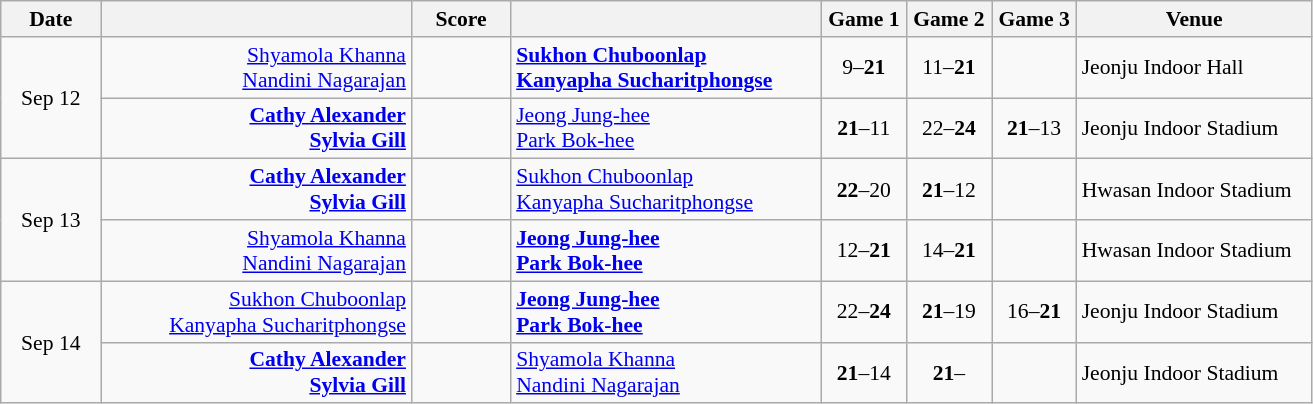<table class="wikitable" style="text-align: center; font-size:90% ">
<tr>
<th width="60">Date</th>
<th align="right" width="200"></th>
<th width="60">Score</th>
<th align="left" width="200"></th>
<th width="50">Game 1</th>
<th width="50">Game 2</th>
<th width="50">Game 3</th>
<th width="150">Venue</th>
</tr>
<tr>
<td rowspan="2">Sep 12</td>
<td align="right"><a href='#'>Shyamola Khanna</a> <br><a href='#'>Nandini Nagarajan</a> </td>
<td align="center"></td>
<td align="left"><strong> <a href='#'>Sukhon Chuboonlap</a><br> <a href='#'>Kanyapha Sucharitphongse</a></strong></td>
<td>9–<strong>21</strong></td>
<td>11–<strong>21</strong></td>
<td></td>
<td align="left">Jeonju Indoor Hall</td>
</tr>
<tr>
<td align="right"><strong><a href='#'>Cathy Alexander</a> <br><a href='#'>Sylvia Gill</a> </strong></td>
<td align="center"></td>
<td align="left"> <a href='#'>Jeong Jung-hee</a><br> <a href='#'>Park Bok-hee</a></td>
<td><strong>21</strong>–11</td>
<td>22–<strong>24</strong></td>
<td><strong>21</strong>–13</td>
<td align="left">Jeonju Indoor Stadium</td>
</tr>
<tr>
<td rowspan="2">Sep 13</td>
<td align="right"><strong><a href='#'>Cathy Alexander</a> <br><a href='#'>Sylvia Gill</a> </strong></td>
<td align="center"></td>
<td align="left"> <a href='#'>Sukhon Chuboonlap</a><br> <a href='#'>Kanyapha Sucharitphongse</a></td>
<td><strong>22</strong>–20</td>
<td><strong>21</strong>–12</td>
<td></td>
<td align="left">Hwasan Indoor Stadium</td>
</tr>
<tr>
<td align="right"><a href='#'>Shyamola Khanna</a> <br><a href='#'>Nandini Nagarajan</a> </td>
<td align="center"></td>
<td align="left"><strong> <a href='#'>Jeong Jung-hee</a><br> <a href='#'>Park Bok-hee</a></strong></td>
<td>12–<strong>21</strong></td>
<td>14–<strong>21</strong></td>
<td></td>
<td align="left">Hwasan Indoor Stadium</td>
</tr>
<tr>
<td rowspan="2">Sep 14</td>
<td align="right"><a href='#'>Sukhon Chuboonlap</a> <br><a href='#'>Kanyapha Sucharitphongse</a> </td>
<td align="center"></td>
<td align="left"><strong> <a href='#'>Jeong Jung-hee</a><br> <a href='#'>Park Bok-hee</a></strong></td>
<td>22–<strong>24</strong></td>
<td><strong>21</strong>–19</td>
<td>16–<strong>21</strong></td>
<td align="left">Jeonju Indoor Stadium</td>
</tr>
<tr>
<td align="right"><strong><a href='#'>Cathy Alexander</a> <br><a href='#'>Sylvia Gill</a> </strong></td>
<td align="center"></td>
<td align="left"> <a href='#'>Shyamola Khanna</a><br> <a href='#'>Nandini Nagarajan</a></td>
<td><strong>21</strong>–14</td>
<td><strong>21</strong>–</td>
<td></td>
<td align="left">Jeonju Indoor Stadium</td>
</tr>
</table>
